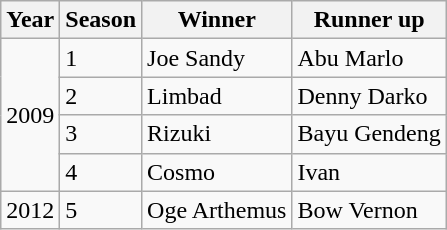<table class="wikitable">
<tr>
<th>Year</th>
<th>Season</th>
<th>Winner</th>
<th>Runner up</th>
</tr>
<tr>
<td rowspan=4>2009</td>
<td>1</td>
<td>Joe Sandy</td>
<td>Abu Marlo</td>
</tr>
<tr>
<td>2</td>
<td>Limbad</td>
<td>Denny Darko</td>
</tr>
<tr>
<td>3</td>
<td>Rizuki</td>
<td>Bayu Gendeng</td>
</tr>
<tr>
<td>4</td>
<td>Cosmo</td>
<td>Ivan</td>
</tr>
<tr>
<td>2012</td>
<td>5</td>
<td>Oge Arthemus</td>
<td>Bow Vernon</td>
</tr>
</table>
